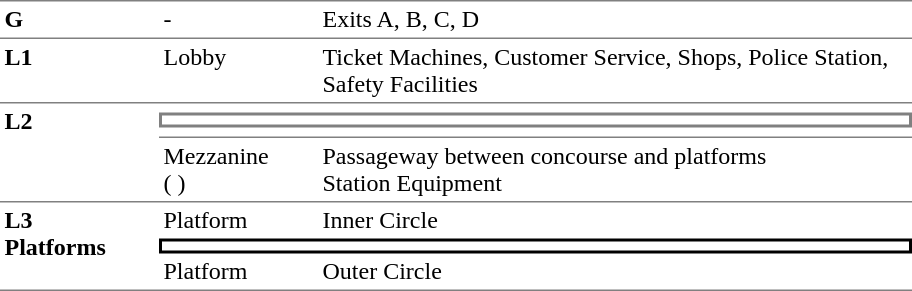<table table border=0 cellspacing=0 cellpadding=3>
<tr>
<td style="border-top:solid 1px gray;" width=50 valign=top><strong>G</strong></td>
<td style="border-top:solid 1px gray;" width=100 valign=top>-</td>
<td style="border-top:solid 1px gray;" width=390 valign=top>Exits A, B, C, D</td>
</tr>
<tr>
<td style="border-bottom:solid 1px gray; border-top:solid 1px gray;" valign=top width=100><strong>L1</strong></td>
<td style="border-bottom:solid 1px gray; border-top:solid 1px gray;" valign=top width=100>Lobby</td>
<td style="border-bottom:solid 1px gray; border-top:solid 1px gray;" valign=top width=390>Ticket Machines, Customer Service, Shops, Police Station, Safety Facilities</td>
</tr>
<tr>
<td style="border-bottom:solid 1px gray;" rowspan=4 valign=top><strong>L2<br></strong></td>
<td></td>
<td></td>
</tr>
<tr>
<td style="border-right:solid 2px gray;border-left:solid 2px gray;border-top:solid 2px gray;border-bottom:solid 2px gray;text-align:center;" colspan=2></td>
</tr>
<tr>
<td style="border-bottom:solid 1px gray;"></td>
<td style="border-bottom:solid 1px gray;"></td>
</tr>
<tr>
<td style="border-bottom:solid 1px gray;">Mezzanine<br>( )</td>
<td style="border-bottom:solid 1px gray;">Passageway between concourse and   platforms<br>Station Equipment</td>
</tr>
<tr>
<td style="border-bottom:solid 1px gray;" rowspan=3 valign=top><strong>L3<br>  Platforms</strong></td>
<td>Platform </td>
<td>   Inner Circle </td>
</tr>
<tr>
<td style="border-right:solid 2px black;border-left:solid 2px black;border-top:solid 2px black;border-bottom:solid 2px black;text-align:center;" colspan=2></td>
</tr>
<tr>
<td style="border-bottom:solid 1px gray;">Platform </td>
<td style="border-bottom:solid 1px gray;">  Outer Circle  </td>
</tr>
<tr>
</tr>
</table>
